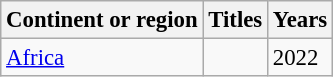<table class="wikitable" style="font-size: 95%;">
<tr>
<th>Continent or region</th>
<th>Titles</th>
<th>Years</th>
</tr>
<tr>
<td><a href='#'>Africa</a></td>
<td></td>
<td>2022</td>
</tr>
</table>
